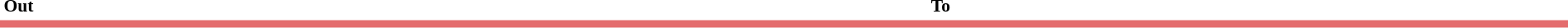<table cellspacing="0" cellpadding="3" style="width:100%;font-size:90%">
<tr>
<td style="width:60%"><strong>Out</strong></td>
<td style="width:40%"><strong>To</strong></td>
<td></td>
</tr>
<tr style="background-color:#E46C6D;">
<td></td>
<td></td>
<td></td>
<td></td>
<td></td>
</tr>
<tr>
<td></td>
<td></td>
</tr>
</table>
